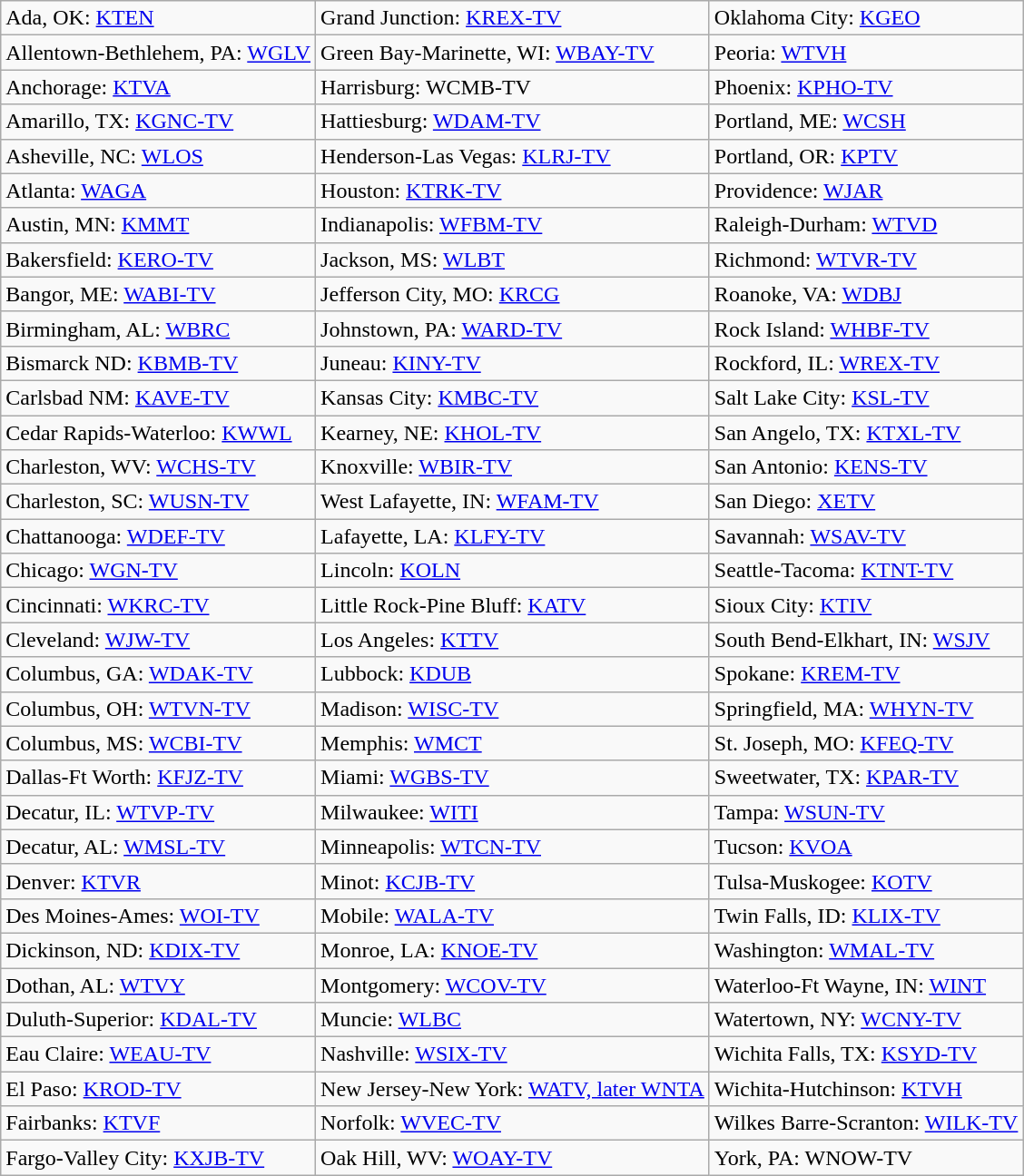<table class="wikitable">
<tr>
<td>Ada, OK: <a href='#'>KTEN</a></td>
<td>Grand Junction: <a href='#'>KREX-TV</a></td>
<td>Oklahoma City: <a href='#'>KGEO</a></td>
</tr>
<tr>
<td>Allentown-Bethlehem, PA: <a href='#'>WGLV</a></td>
<td>Green Bay-Marinette, WI: <a href='#'>WBAY-TV</a></td>
<td>Peoria: <a href='#'>WTVH</a></td>
</tr>
<tr>
<td>Anchorage: <a href='#'>KTVA</a></td>
<td>Harrisburg: WCMB-TV</td>
<td>Phoenix: <a href='#'>KPHO-TV</a></td>
</tr>
<tr>
<td>Amarillo, TX: <a href='#'>KGNC-TV</a></td>
<td>Hattiesburg: <a href='#'>WDAM-TV</a></td>
<td>Portland, ME: <a href='#'>WCSH</a></td>
</tr>
<tr>
<td>Asheville, NC: <a href='#'>WLOS</a></td>
<td>Henderson-Las Vegas: <a href='#'>KLRJ-TV</a></td>
<td>Portland, OR: <a href='#'>KPTV</a></td>
</tr>
<tr>
<td>Atlanta: <a href='#'>WAGA</a></td>
<td>Houston: <a href='#'>KTRK-TV</a></td>
<td>Providence: <a href='#'>WJAR</a></td>
</tr>
<tr>
<td>Austin, MN: <a href='#'>KMMT</a></td>
<td>Indianapolis: <a href='#'>WFBM-TV</a></td>
<td>Raleigh-Durham: <a href='#'>WTVD</a></td>
</tr>
<tr>
<td>Bakersfield: <a href='#'>KERO-TV</a></td>
<td>Jackson, MS: <a href='#'>WLBT</a></td>
<td>Richmond: <a href='#'>WTVR-TV</a></td>
</tr>
<tr>
<td>Bangor, ME: <a href='#'>WABI-TV</a></td>
<td>Jefferson City, MO: <a href='#'>KRCG</a></td>
<td>Roanoke, VA: <a href='#'>WDBJ</a></td>
</tr>
<tr>
<td>Birmingham, AL: <a href='#'>WBRC</a></td>
<td>Johnstown, PA: <a href='#'>WARD-TV</a></td>
<td>Rock Island: <a href='#'>WHBF-TV</a></td>
</tr>
<tr>
<td>Bismarck ND: <a href='#'>KBMB-TV</a></td>
<td>Juneau: <a href='#'>KINY-TV</a></td>
<td>Rockford, IL: <a href='#'>WREX-TV</a></td>
</tr>
<tr>
<td>Carlsbad NM: <a href='#'>KAVE-TV</a></td>
<td>Kansas City: <a href='#'>KMBC-TV</a></td>
<td>Salt Lake City: <a href='#'>KSL-TV</a></td>
</tr>
<tr>
<td>Cedar Rapids-Waterloo: <a href='#'>KWWL</a></td>
<td>Kearney, NE: <a href='#'>KHOL-TV</a></td>
<td>San Angelo, TX: <a href='#'>KTXL-TV</a></td>
</tr>
<tr>
<td>Charleston, WV: <a href='#'>WCHS-TV</a></td>
<td>Knoxville: <a href='#'>WBIR-TV</a></td>
<td>San Antonio: <a href='#'>KENS-TV</a></td>
</tr>
<tr>
<td>Charleston, SC: <a href='#'>WUSN-TV</a></td>
<td>West Lafayette, IN: <a href='#'>WFAM-TV</a></td>
<td>San Diego: <a href='#'>XETV</a></td>
</tr>
<tr>
<td>Chattanooga: <a href='#'>WDEF-TV</a></td>
<td>Lafayette, LA: <a href='#'>KLFY-TV</a></td>
<td>Savannah: <a href='#'>WSAV-TV</a></td>
</tr>
<tr>
<td>Chicago: <a href='#'>WGN-TV</a></td>
<td>Lincoln: <a href='#'>KOLN</a></td>
<td>Seattle-Tacoma: <a href='#'>KTNT-TV</a></td>
</tr>
<tr>
<td>Cincinnati: <a href='#'>WKRC-TV</a></td>
<td>Little Rock-Pine Bluff: <a href='#'>KATV</a></td>
<td>Sioux City: <a href='#'>KTIV</a></td>
</tr>
<tr>
<td>Cleveland: <a href='#'>WJW-TV</a></td>
<td>Los Angeles: <a href='#'>KTTV</a></td>
<td>South Bend-Elkhart, IN: <a href='#'>WSJV</a></td>
</tr>
<tr>
<td>Columbus, GA: <a href='#'>WDAK-TV</a></td>
<td>Lubbock: <a href='#'>KDUB</a></td>
<td>Spokane: <a href='#'>KREM-TV</a></td>
</tr>
<tr>
<td>Columbus, OH: <a href='#'>WTVN-TV</a></td>
<td>Madison: <a href='#'>WISC-TV</a></td>
<td>Springfield, MA: <a href='#'>WHYN-TV</a></td>
</tr>
<tr>
<td>Columbus, MS: <a href='#'>WCBI-TV</a></td>
<td>Memphis: <a href='#'>WMCT</a></td>
<td>St. Joseph, MO: <a href='#'>KFEQ-TV</a></td>
</tr>
<tr>
<td>Dallas-Ft Worth: <a href='#'>KFJZ-TV</a></td>
<td>Miami: <a href='#'>WGBS-TV</a></td>
<td>Sweetwater, TX: <a href='#'>KPAR-TV</a></td>
</tr>
<tr>
<td>Decatur, IL: <a href='#'>WTVP-TV</a></td>
<td>Milwaukee: <a href='#'>WITI</a></td>
<td>Tampa: <a href='#'>WSUN-TV</a></td>
</tr>
<tr>
<td>Decatur, AL: <a href='#'>WMSL-TV</a></td>
<td>Minneapolis: <a href='#'>WTCN-TV</a></td>
<td>Tucson: <a href='#'>KVOA</a></td>
</tr>
<tr>
<td>Denver: <a href='#'>KTVR</a></td>
<td>Minot: <a href='#'>KCJB-TV</a></td>
<td>Tulsa-Muskogee: <a href='#'>KOTV</a></td>
</tr>
<tr>
<td>Des Moines-Ames: <a href='#'>WOI-TV</a></td>
<td>Mobile: <a href='#'>WALA-TV</a></td>
<td>Twin Falls, ID: <a href='#'>KLIX-TV</a></td>
</tr>
<tr>
<td>Dickinson, ND: <a href='#'>KDIX-TV</a></td>
<td>Monroe, LA: <a href='#'>KNOE-TV</a></td>
<td>Washington: <a href='#'>WMAL-TV</a></td>
</tr>
<tr>
<td>Dothan, AL: <a href='#'>WTVY</a></td>
<td>Montgomery: <a href='#'>WCOV-TV</a></td>
<td>Waterloo-Ft Wayne, IN: <a href='#'>WINT</a></td>
</tr>
<tr>
<td>Duluth-Superior: <a href='#'>KDAL-TV</a></td>
<td>Muncie: <a href='#'>WLBC</a></td>
<td>Watertown, NY: <a href='#'>WCNY-TV</a></td>
</tr>
<tr>
<td>Eau Claire: <a href='#'>WEAU-TV</a></td>
<td>Nashville: <a href='#'>WSIX-TV</a></td>
<td>Wichita Falls, TX: <a href='#'>KSYD-TV</a></td>
</tr>
<tr>
<td>El Paso: <a href='#'>KROD-TV</a></td>
<td>New Jersey-New York: <a href='#'>WATV, later WNTA</a></td>
<td>Wichita-Hutchinson: <a href='#'>KTVH</a></td>
</tr>
<tr>
<td>Fairbanks: <a href='#'>KTVF</a></td>
<td>Norfolk: <a href='#'>WVEC-TV</a></td>
<td>Wilkes Barre-Scranton: <a href='#'>WILK-TV</a></td>
</tr>
<tr>
<td>Fargo-Valley City: <a href='#'>KXJB-TV</a></td>
<td>Oak Hill, WV: <a href='#'>WOAY-TV</a></td>
<td>York, PA: WNOW-TV</td>
</tr>
</table>
